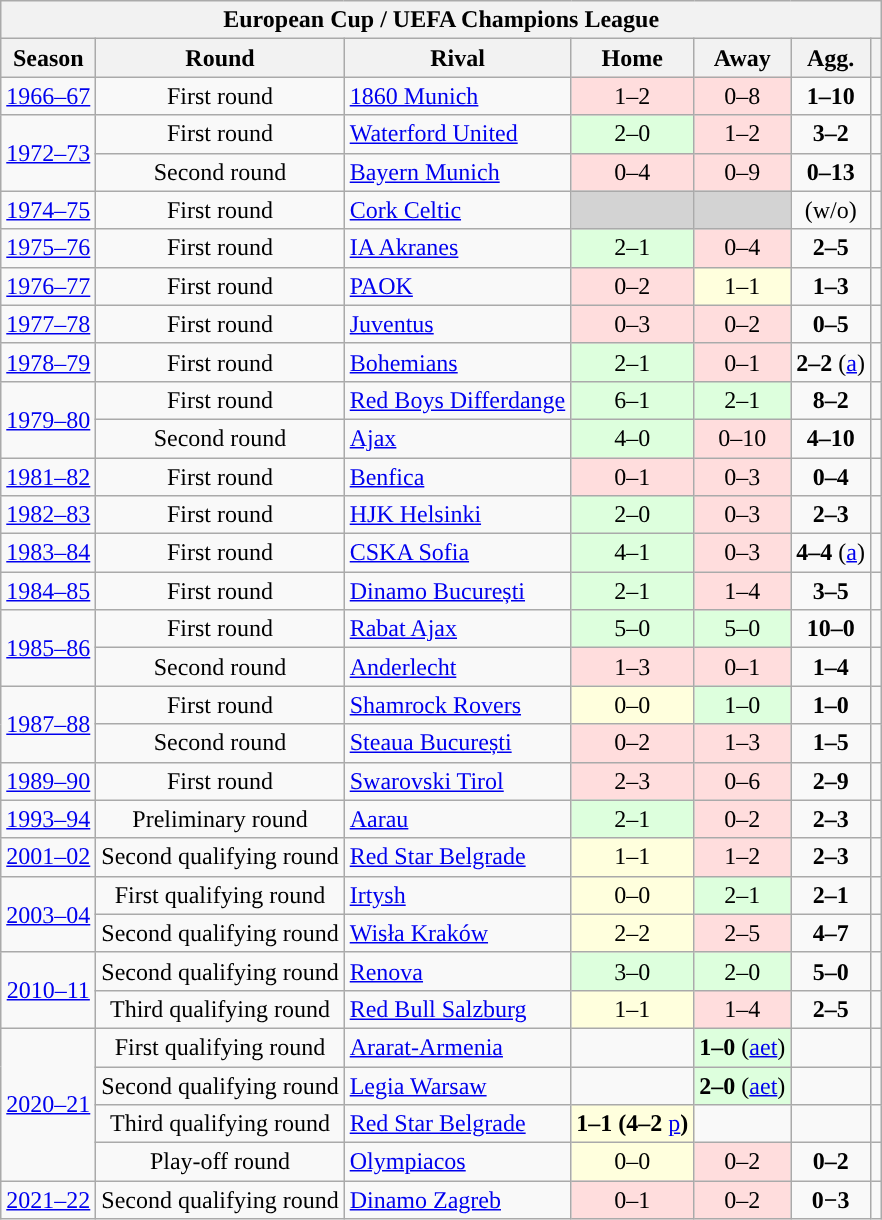<table class="wikitable">
<tr>
<th colspan=7>European Cup / UEFA Champions League</th>
</tr>
<tr>
<th>Season</th>
<th>Round</th>
<th>Rival</th>
<th>Home</th>
<th>Away</th>
<th>Agg.</th>
<th></th>
</tr>
<tr>
<td style="text-align:center;"><a href='#'>1966–67</a></td>
<td style="text-align:center;">First round</td>
<td> <a href='#'>1860 Munich</a></td>
<td style="text-align:center; background:#fdd;">1–2</td>
<td style="text-align:center; background:#fdd;">0–8</td>
<td style="text-align:center;"><strong>1–10</strong></td>
<td></td>
</tr>
<tr>
<td style="text-align:center;" rowspan=2><a href='#'>1972–73</a></td>
<td style="text-align:center;">First round</td>
<td> <a href='#'>Waterford United</a></td>
<td style="text-align:center; background:#dfd;">2–0</td>
<td style="text-align:center; background:#fdd;">1–2</td>
<td style="text-align:center;"><strong>3–2</strong></td>
<td></td>
</tr>
<tr>
<td style="text-align:center;">Second round</td>
<td> <a href='#'>Bayern Munich</a></td>
<td style="text-align:center; background:#fdd;">0–4</td>
<td style="text-align:center; background:#fdd;">0–9</td>
<td style="text-align:center;"><strong>0–13</strong></td>
<td></td>
</tr>
<tr>
<td style="text-align:center;"><a href='#'>1974–75</a></td>
<td style="text-align:center;">First round</td>
<td> <a href='#'>Cork Celtic</a></td>
<td style="text-align:center; background:#d3d3d3;"></td>
<td style="text-align:center; background:#d3d3d3;"></td>
<td style="text-align:center;">(w/o)</td>
<td></td>
</tr>
<tr>
<td style="text-align:center;"><a href='#'>1975–76</a></td>
<td style="text-align:center;">First round</td>
<td> <a href='#'>IA Akranes</a></td>
<td style="text-align:center; background:#dfd;">2–1</td>
<td style="text-align:center; background:#fdd;">0–4</td>
<td style="text-align:center;"><strong>2–5</strong></td>
<td></td>
</tr>
<tr>
<td style="text-align:center;"><a href='#'>1976–77</a></td>
<td style="text-align:center;">First round</td>
<td> <a href='#'>PAOK</a></td>
<td style="text-align:center; background:#fdd;">0–2</td>
<td style="text-align:center; background:#ffd;">1–1</td>
<td style="text-align:center;"><strong>1–3</strong></td>
<td></td>
</tr>
<tr>
<td style="text-align:center;"><a href='#'>1977–78</a></td>
<td style="text-align:center;">First round</td>
<td> <a href='#'>Juventus</a></td>
<td style="text-align:center; background:#fdd;">0–3</td>
<td style="text-align:center; background:#fdd;">0–2</td>
<td style="text-align:center;"><strong>0–5</strong></td>
<td></td>
</tr>
<tr>
<td style="text-align:center;"><a href='#'>1978–79</a></td>
<td style="text-align:center;">First round</td>
<td> <a href='#'>Bohemians</a></td>
<td style="text-align:center; background:#dfd;">2–1</td>
<td style="text-align:center; background:#fdd;">0–1</td>
<td style="text-align:center;"><strong>2–2</strong> (<a href='#'>a</a>)</td>
<td></td>
</tr>
<tr>
<td style="text-align:center;" rowspan=2><a href='#'>1979–80</a></td>
<td style="text-align:center;">First round</td>
<td> <a href='#'>Red Boys Differdange</a></td>
<td style="text-align:center; background:#dfd;">6–1</td>
<td style="text-align:center; background:#dfd;">2–1</td>
<td style="text-align:center;"><strong>8–2</strong></td>
<td></td>
</tr>
<tr>
<td style="text-align:center;">Second round</td>
<td> <a href='#'>Ajax</a></td>
<td style="text-align:center; background:#dfd;">4–0</td>
<td style="text-align:center; background:#fdd;">0–10</td>
<td style="text-align:center;"><strong>4–10</strong></td>
<td></td>
</tr>
<tr>
<td style="text-align:center;"><a href='#'>1981–82</a></td>
<td style="text-align:center;">First round</td>
<td> <a href='#'>Benfica</a></td>
<td style="text-align:center; background:#fdd;">0–1</td>
<td style="text-align:center; background:#fdd;">0–3</td>
<td style="text-align:center;"><strong>0–4</strong></td>
<td></td>
</tr>
<tr>
<td style="text-align:center;"><a href='#'>1982–83</a></td>
<td style="text-align:center;">First round</td>
<td> <a href='#'>HJK Helsinki</a></td>
<td style="text-align:center; background:#dfd;">2–0</td>
<td style="text-align:center; background:#fdd;">0–3</td>
<td style="text-align:center;"><strong>2–3</strong></td>
<td></td>
</tr>
<tr>
<td style="text-align:center;"><a href='#'>1983–84</a></td>
<td style="text-align:center;">First round</td>
<td> <a href='#'>CSKA Sofia</a></td>
<td style="text-align:center; background:#dfd;">4–1</td>
<td style="text-align:center; background:#fdd;">0–3</td>
<td style="text-align:center;"><strong>4–4</strong> (<a href='#'>a</a>)</td>
<td></td>
</tr>
<tr>
<td style="text-align:center;"><a href='#'>1984–85</a></td>
<td style="text-align:center;">First round</td>
<td> <a href='#'>Dinamo București</a></td>
<td style="text-align:center; background:#dfd;">2–1</td>
<td style="text-align:center; background:#fdd;">1–4</td>
<td style="text-align:center;"><strong>3–5</strong></td>
<td></td>
</tr>
<tr>
<td style="text-align:center;" rowspan=2><a href='#'>1985–86</a></td>
<td style="text-align:center;">First round</td>
<td> <a href='#'>Rabat Ajax</a></td>
<td style="text-align:center; background:#dfd;">5–0</td>
<td style="text-align:center; background:#dfd;">5–0</td>
<td style="text-align:center;"><strong>10–0</strong></td>
<td></td>
</tr>
<tr>
<td style="text-align:center;">Second round</td>
<td> <a href='#'>Anderlecht</a></td>
<td style="text-align:center; background:#fdd;">1–3</td>
<td style="text-align:center; background:#fdd;">0–1</td>
<td style="text-align:center;"><strong>1–4</strong></td>
<td></td>
</tr>
<tr>
<td style="text-align:center;" rowspan=2><a href='#'>1987–88</a></td>
<td style="text-align:center;">First round</td>
<td> <a href='#'>Shamrock Rovers</a></td>
<td style="text-align:center; background:#ffd;">0–0</td>
<td style="text-align:center; background:#dfd;">1–0</td>
<td style="text-align:center;"><strong>1–0</strong></td>
<td></td>
</tr>
<tr>
<td style="text-align:center;">Second round</td>
<td> <a href='#'>Steaua București</a></td>
<td style="text-align:center; background:#fdd;">0–2</td>
<td style="text-align:center; background:#fdd;">1–3</td>
<td style="text-align:center;"><strong>1–5</strong></td>
<td></td>
</tr>
<tr>
<td style="text-align:center;"><a href='#'>1989–90</a></td>
<td style="text-align:center;">First round</td>
<td> <a href='#'>Swarovski Tirol</a></td>
<td style="text-align:center; background:#fdd;">2–3</td>
<td style="text-align:center; background:#fdd;">0–6</td>
<td style="text-align:center;"><strong>2–9</strong></td>
<td></td>
</tr>
<tr>
<td style="text-align:center;"><a href='#'>1993–94</a></td>
<td style="text-align:center;">Preliminary round</td>
<td> <a href='#'>Aarau</a></td>
<td style="text-align:center; background:#dfd;">2–1</td>
<td style="text-align:center; background:#fdd;">0–2</td>
<td style="text-align:center;"><strong>2–3</strong></td>
<td></td>
</tr>
<tr>
<td style="text-align:center;"><a href='#'>2001–02</a></td>
<td style="text-align:center;">Second qualifying round</td>
<td> <a href='#'>Red Star Belgrade</a></td>
<td style="text-align:center; background:#ffd;">1–1</td>
<td style="text-align:center; background:#fdd;">1–2</td>
<td style="text-align:center;"><strong>2–3</strong></td>
<td></td>
</tr>
<tr>
<td style="text-align:center;" rowspan=2><a href='#'>2003–04</a></td>
<td style="text-align:center;">First qualifying round</td>
<td> <a href='#'>Irtysh</a></td>
<td style="text-align:center; background:#ffd;">0–0</td>
<td style="text-align:center; background:#dfd;">2–1</td>
<td style="text-align:center;"><strong>2–1</strong></td>
<td></td>
</tr>
<tr>
<td style="text-align:center;">Second qualifying round</td>
<td> <a href='#'>Wisła Kraków</a></td>
<td style="text-align:center; background:#ffd;">2–2</td>
<td style="text-align:center; background:#fdd;">2–5</td>
<td style="text-align:center;"><strong>4–7</strong></td>
<td></td>
</tr>
<tr>
<td style="text-align:center;" rowspan=2><a href='#'>2010–11</a></td>
<td style="text-align:center;">Second qualifying round</td>
<td> <a href='#'>Renova</a></td>
<td style="text-align:center; background:#dfd;">3–0</td>
<td style="text-align:center; background:#dfd;">2–0</td>
<td style="text-align:center;"><strong>5–0</strong></td>
<td></td>
</tr>
<tr>
<td style="text-align:center;">Third qualifying round</td>
<td> <a href='#'>Red Bull Salzburg</a></td>
<td style="text-align:center; background:#ffd;">1–1</td>
<td style="text-align:center; background:#fdd;">1–4</td>
<td style="text-align:center;"><strong>2–5</strong></td>
<td></td>
</tr>
<tr>
<td style="text-align:center;" rowspan=4><a href='#'>2020–21</a></td>
<td style="text-align:center;">First qualifying round</td>
<td> <a href='#'>Ararat-Armenia</a></td>
<td></td>
<td style="text-align:center; background:#dfd;"><strong>1–0</strong> (<a href='#'>aet</a>)</td>
<td></td>
<td></td>
</tr>
<tr>
<td style="text-align:center;">Second qualifying round</td>
<td> <a href='#'>Legia Warsaw</a></td>
<td></td>
<td style="text-align:center; background:#dfd;"><strong>2–0</strong> (<a href='#'>aet</a>)</td>
<td></td>
<td></td>
</tr>
<tr>
<td style="text-align:center;">Third qualifying round</td>
<td> <a href='#'>Red Star Belgrade</a></td>
<td style="text-align:center; background:#ffd;"><strong>1–1 (4–2</strong> <a href='#'>p</a><strong>)</strong></td>
<td></td>
<td></td>
<td></td>
</tr>
<tr>
<td style="text-align:center;">Play-off round</td>
<td> <a href='#'>Olympiacos</a></td>
<td style="text-align:center; background:#ffd;">0–0</td>
<td style="text-align:center; background:#fdd;">0–2</td>
<td style="text-align:center;"><strong>0–2</strong></td>
<td></td>
</tr>
<tr>
<td style="text-align:center;"><a href='#'>2021–22</a></td>
<td style="text-align:center;">Second qualifying round</td>
<td> <a href='#'>Dinamo Zagreb</a></td>
<td style="text-align:center; background:#fdd;">0–1</td>
<td style="text-align:center; background:#fdd;">0–2</td>
<td style="text-align:center;"><strong>0−3</strong></td>
<td></td>
</tr>
</table>
